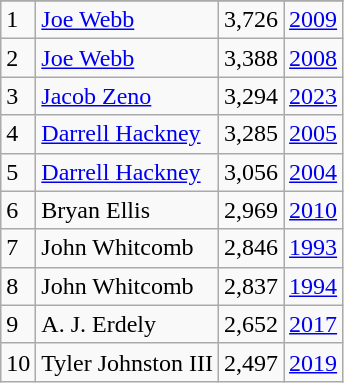<table class="wikitable">
<tr>
</tr>
<tr>
<td>1</td>
<td><a href='#'>Joe Webb</a></td>
<td><abbr>3,726</abbr></td>
<td><a href='#'>2009</a></td>
</tr>
<tr>
<td>2</td>
<td><a href='#'>Joe Webb</a></td>
<td><abbr>3,388</abbr></td>
<td><a href='#'>2008</a></td>
</tr>
<tr>
<td>3</td>
<td><a href='#'>Jacob Zeno</a></td>
<td><abbr>3,294</abbr></td>
<td><a href='#'>2023</a></td>
</tr>
<tr>
<td>4</td>
<td><a href='#'>Darrell Hackney</a></td>
<td><abbr>3,285</abbr></td>
<td><a href='#'>2005</a></td>
</tr>
<tr>
<td>5</td>
<td><a href='#'>Darrell Hackney</a></td>
<td><abbr>3,056</abbr></td>
<td><a href='#'>2004</a></td>
</tr>
<tr>
<td>6</td>
<td>Bryan Ellis</td>
<td><abbr>2,969</abbr></td>
<td><a href='#'>2010</a></td>
</tr>
<tr>
<td>7</td>
<td>John Whitcomb</td>
<td><abbr>2,846</abbr></td>
<td><a href='#'>1993</a></td>
</tr>
<tr>
<td>8</td>
<td>John Whitcomb</td>
<td><abbr>2,837</abbr></td>
<td><a href='#'>1994</a></td>
</tr>
<tr>
<td>9</td>
<td>A. J. Erdely</td>
<td><abbr>2,652</abbr></td>
<td><a href='#'>2017</a></td>
</tr>
<tr>
<td>10</td>
<td>Tyler Johnston III</td>
<td><abbr>2,497</abbr></td>
<td><a href='#'>2019</a></td>
</tr>
</table>
